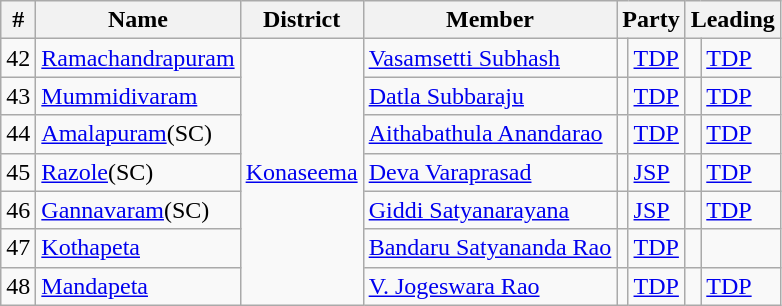<table class="wikitable sortable">
<tr>
<th>#</th>
<th>Name</th>
<th>District</th>
<th>Member</th>
<th colspan="2">Party</th>
<th colspan=2>Leading<br></th>
</tr>
<tr>
<td>42</td>
<td><a href='#'>Ramachandrapuram</a></td>
<td rowspan="7"><a href='#'>Konaseema</a></td>
<td><a href='#'>Vasamsetti Subhash</a></td>
<td></td>
<td><a href='#'>TDP</a></td>
<td></td>
<td><a href='#'>TDP</a></td>
</tr>
<tr>
<td>43</td>
<td><a href='#'>Mummidivaram</a></td>
<td><a href='#'>Datla Subbaraju</a></td>
<td></td>
<td><a href='#'>TDP</a></td>
<td></td>
<td><a href='#'>TDP</a></td>
</tr>
<tr>
<td>44</td>
<td><a href='#'>Amalapuram</a>(SC)</td>
<td><a href='#'>Aithabathula Anandarao</a></td>
<td></td>
<td><a href='#'>TDP</a></td>
<td></td>
<td><a href='#'>TDP</a></td>
</tr>
<tr>
<td>45</td>
<td><a href='#'>Razole</a>(SC)</td>
<td><a href='#'>Deva Varaprasad</a></td>
<td></td>
<td><a href='#'>JSP</a></td>
<td></td>
<td><a href='#'>TDP</a></td>
</tr>
<tr>
<td>46</td>
<td><a href='#'>Gannavaram</a>(SC)</td>
<td><a href='#'>Giddi Satyanarayana</a></td>
<td></td>
<td><a href='#'>JSP</a></td>
<td></td>
<td><a href='#'>TDP</a></td>
</tr>
<tr>
<td>47</td>
<td><a href='#'>Kothapeta</a></td>
<td><a href='#'>Bandaru Satyananda Rao</a></td>
<td></td>
<td><a href='#'>TDP</a></td>
<td></td>
</tr>
<tr>
<td>48</td>
<td><a href='#'>Mandapeta</a></td>
<td><a href='#'>V. Jogeswara Rao</a></td>
<td></td>
<td><a href='#'>TDP</a></td>
<td></td>
<td><a href='#'>TDP</a></td>
</tr>
</table>
